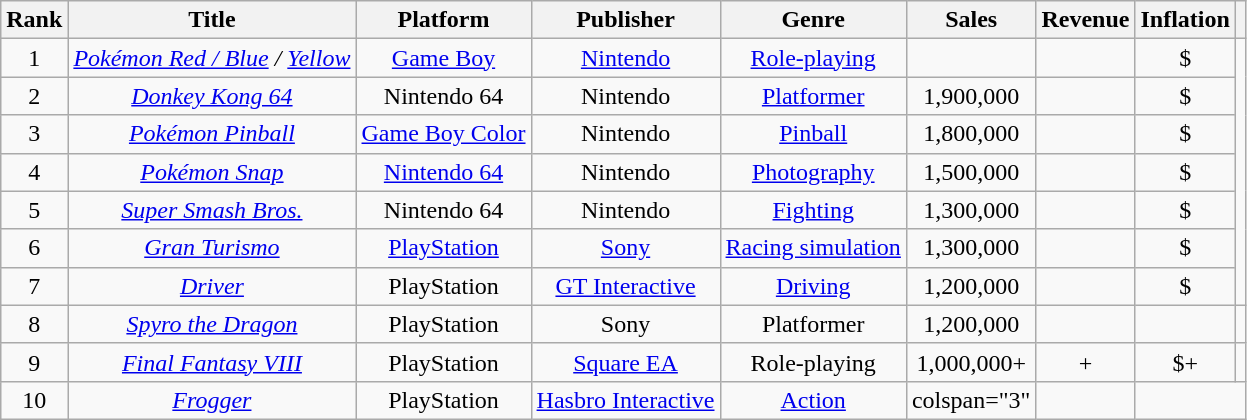<table class="wikitable sortable" style="text-align:center">
<tr>
<th>Rank</th>
<th>Title</th>
<th>Platform</th>
<th>Publisher</th>
<th>Genre</th>
<th>Sales</th>
<th>Revenue</th>
<th>Inflation</th>
<th class="unsortable"></th>
</tr>
<tr>
<td>1</td>
<td><em><a href='#'>Pokémon Red / Blue</a> / <a href='#'>Yellow</a></em></td>
<td><a href='#'>Game Boy</a></td>
<td><a href='#'>Nintendo</a></td>
<td><a href='#'>Role-playing</a></td>
<td></td>
<td></td>
<td>$</td>
<td rowspan="7"></td>
</tr>
<tr>
<td>2</td>
<td><em><a href='#'>Donkey Kong 64</a></em></td>
<td>Nintendo 64</td>
<td>Nintendo</td>
<td><a href='#'>Platformer</a></td>
<td>1,900,000</td>
<td></td>
<td>$</td>
</tr>
<tr>
<td>3</td>
<td><em><a href='#'>Pokémon Pinball</a></em></td>
<td><a href='#'>Game Boy Color</a></td>
<td>Nintendo</td>
<td><a href='#'>Pinball</a></td>
<td>1,800,000</td>
<td></td>
<td>$</td>
</tr>
<tr>
<td>4</td>
<td><em><a href='#'>Pokémon Snap</a></em></td>
<td><a href='#'>Nintendo 64</a></td>
<td>Nintendo</td>
<td><a href='#'>Photography</a></td>
<td>1,500,000</td>
<td></td>
<td>$</td>
</tr>
<tr>
<td>5</td>
<td><em><a href='#'>Super Smash Bros.</a></em></td>
<td>Nintendo 64</td>
<td>Nintendo</td>
<td><a href='#'>Fighting</a></td>
<td>1,300,000</td>
<td></td>
<td>$</td>
</tr>
<tr>
<td>6</td>
<td><em><a href='#'>Gran Turismo</a></em></td>
<td><a href='#'>PlayStation</a></td>
<td><a href='#'>Sony</a></td>
<td><a href='#'>Racing simulation</a></td>
<td>1,300,000</td>
<td></td>
<td>$</td>
</tr>
<tr>
<td>7</td>
<td><em><a href='#'>Driver</a></em></td>
<td>PlayStation</td>
<td><a href='#'>GT Interactive</a></td>
<td><a href='#'>Driving</a></td>
<td>1,200,000</td>
<td></td>
<td>$</td>
</tr>
<tr>
<td>8</td>
<td><em><a href='#'>Spyro the Dragon</a></em></td>
<td>PlayStation</td>
<td>Sony</td>
<td>Platformer</td>
<td>1,200,000</td>
<td></td>
<td></td>
<td></td>
</tr>
<tr>
<td>9</td>
<td><em><a href='#'>Final Fantasy VIII</a></em></td>
<td>PlayStation</td>
<td><a href='#'>Square EA</a></td>
<td>Role-playing</td>
<td>1,000,000+</td>
<td>+</td>
<td>$+</td>
<td></td>
</tr>
<tr>
<td>10</td>
<td><em><a href='#'>Frogger</a></em></td>
<td>PlayStation</td>
<td><a href='#'>Hasbro Interactive</a></td>
<td><a href='#'>Action</a></td>
<td>colspan="3" </td>
<td></td>
</tr>
</table>
